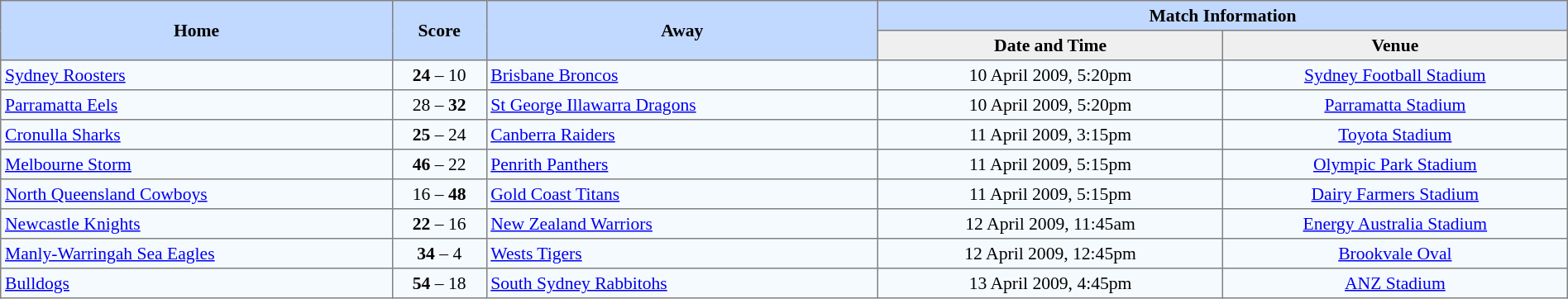<table border="1" cellpadding="3" cellspacing="0" style="border-collapse:collapse; font-size:90%; text-align:center; width:100%;">
<tr style="background:#c1d8ff;">
<th rowspan="2" style="width:25%;">Home</th>
<th rowspan="2" style="width:6%;">Score</th>
<th rowspan="2" style="width:25%;">Away</th>
<th colspan=6>Match Information</th>
</tr>
<tr style="background:#efefef;">
<th width=22%>Date and Time</th>
<th width=22%>Venue</th>
</tr>
<tr style="text-align:center; background:#f5faff;">
<td align=left> <a href='#'>Sydney Roosters</a></td>
<td><strong>24</strong> – 10</td>
<td align=left> <a href='#'>Brisbane Broncos</a></td>
<td>10 April 2009, 5:20pm</td>
<td><a href='#'>Sydney Football Stadium</a></td>
</tr>
<tr style="text-align:center; background:#f5faff;">
<td align=left> <a href='#'>Parramatta Eels</a></td>
<td>28 – <strong>32</strong></td>
<td align=left> <a href='#'>St George Illawarra Dragons</a></td>
<td>10 April 2009, 5:20pm</td>
<td><a href='#'>Parramatta Stadium</a></td>
</tr>
<tr style="text-align:center; background:#f5faff;">
<td align=left> <a href='#'>Cronulla Sharks</a></td>
<td><strong>25</strong> – 24</td>
<td align=left> <a href='#'>Canberra Raiders</a></td>
<td>11 April 2009, 3:15pm</td>
<td><a href='#'>Toyota Stadium</a></td>
</tr>
<tr style="text-align:center; background:#f5faff;">
<td align=left> <a href='#'>Melbourne Storm</a></td>
<td><strong>46</strong> – 22</td>
<td align=left> <a href='#'>Penrith Panthers</a></td>
<td>11 April 2009, 5:15pm</td>
<td><a href='#'>Olympic Park Stadium</a></td>
</tr>
<tr style="text-align:center; background:#f5faff;">
<td align=left> <a href='#'>North Queensland Cowboys</a></td>
<td>16 – <strong>48</strong></td>
<td align=left> <a href='#'>Gold Coast Titans</a></td>
<td>11 April 2009, 5:15pm</td>
<td><a href='#'>Dairy Farmers Stadium</a></td>
</tr>
<tr style="text-align:center; background:#f5faff;">
<td align=left> <a href='#'>Newcastle Knights</a></td>
<td><strong>22</strong> – 16</td>
<td align=left> <a href='#'>New Zealand Warriors</a></td>
<td>12 April 2009, 11:45am</td>
<td><a href='#'>Energy Australia Stadium</a></td>
</tr>
<tr style="text-align:center; background:#f5faff;">
<td align=left> <a href='#'>Manly-Warringah Sea Eagles</a></td>
<td><strong>34</strong> – 4</td>
<td align=left> <a href='#'>Wests Tigers</a></td>
<td>12 April 2009, 12:45pm</td>
<td><a href='#'>Brookvale Oval</a></td>
</tr>
<tr style="text-align:center; background:#f5faff;">
<td align=left> <a href='#'>Bulldogs</a></td>
<td><strong>54</strong> – 18</td>
<td align=left> <a href='#'>South Sydney Rabbitohs</a></td>
<td>13 April 2009, 4:45pm</td>
<td><a href='#'>ANZ Stadium</a></td>
</tr>
</table>
